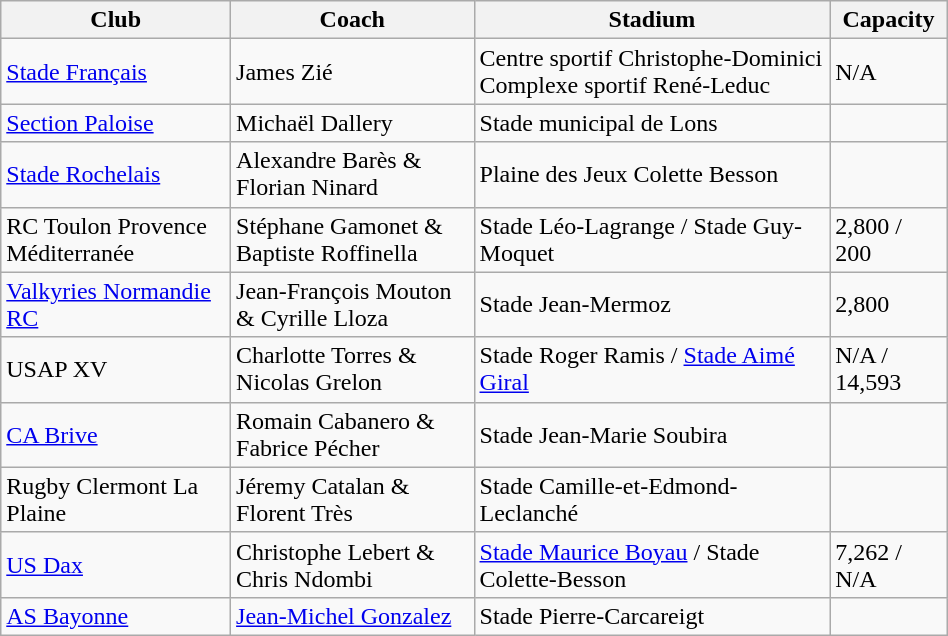<table class="wikitable" style="width:50%">
<tr>
<th>Club</th>
<th>Coach</th>
<th>Stadium</th>
<th>Capacity</th>
</tr>
<tr>
<td><a href='#'>Stade Français</a></td>
<td>James Zié</td>
<td>Centre sportif Christophe-Dominici Complexe sportif René-Leduc</td>
<td>N/A</td>
</tr>
<tr>
<td><a href='#'>Section Paloise</a></td>
<td>Michaël Dallery</td>
<td>Stade municipal de Lons</td>
<td></td>
</tr>
<tr>
<td><a href='#'>Stade Rochelais</a></td>
<td>Alexandre Barès & Florian Ninard</td>
<td>Plaine des Jeux Colette Besson</td>
<td></td>
</tr>
<tr>
<td>RC Toulon Provence Méditerranée</td>
<td>Stéphane Gamonet & Baptiste Roffinella</td>
<td>Stade Léo-Lagrange / Stade Guy-Moquet</td>
<td>2,800 / 200</td>
</tr>
<tr>
<td><a href='#'>Valkyries Normandie RC</a></td>
<td>Jean-François Mouton & Cyrille Lloza</td>
<td>Stade Jean-Mermoz</td>
<td>2,800</td>
</tr>
<tr>
<td>USAP XV</td>
<td>Charlotte Torres & Nicolas Grelon</td>
<td>Stade Roger Ramis / <a href='#'>Stade Aimé Giral</a></td>
<td>N/A / 14,593</td>
</tr>
<tr>
<td><a href='#'>CA Brive</a></td>
<td>Romain Cabanero & Fabrice Pécher</td>
<td>Stade Jean-Marie Soubira</td>
</tr>
<tr>
<td>Rugby Clermont La Plaine</td>
<td>Jéremy Catalan & Florent Très</td>
<td>Stade Camille-et-Edmond-Leclanché</td>
<td></td>
</tr>
<tr>
<td><a href='#'>US Dax</a></td>
<td>Christophe Lebert & Chris Ndombi</td>
<td><a href='#'>Stade Maurice Boyau</a> / Stade Colette-Besson</td>
<td>7,262 / N/A</td>
</tr>
<tr>
<td><a href='#'>AS Bayonne</a></td>
<td><a href='#'>Jean-Michel Gonzalez</a></td>
<td>Stade Pierre-Carcareigt</td>
<td></td>
</tr>
</table>
